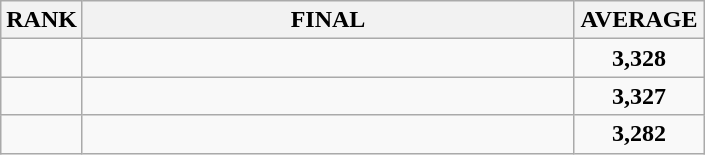<table class="wikitable">
<tr>
<th>RANK</th>
<th style="width: 20em">FINAL</th>
<th style="width: 5em">AVERAGE</th>
</tr>
<tr>
<td align="center"></td>
<td></td>
<td align="center"><strong>3,328</strong></td>
</tr>
<tr>
<td align="center"></td>
<td></td>
<td align="center"><strong>3,327</strong></td>
</tr>
<tr>
<td align="center"></td>
<td></td>
<td align="center"><strong>3,282</strong></td>
</tr>
</table>
